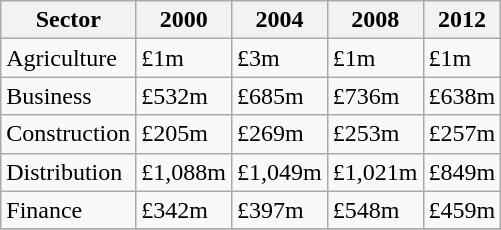<table class="wikitable sortable">
<tr>
<th>Sector</th>
<th>2000</th>
<th>2004</th>
<th>2008</th>
<th>2012</th>
</tr>
<tr Office of National Statistics>
<td>Agriculture</td>
<td>£1m</td>
<td>£3m</td>
<td>£1m</td>
<td>£1m</td>
</tr>
<tr>
<td>Business</td>
<td>£532m</td>
<td>£685m</td>
<td>£736m</td>
<td>£638m</td>
</tr>
<tr>
<td>Construction</td>
<td>£205m</td>
<td>£269m</td>
<td>£253m</td>
<td>£257m</td>
</tr>
<tr>
<td>Distribution</td>
<td>£1,088m</td>
<td>£1,049m</td>
<td>£1,021m</td>
<td>£849m</td>
</tr>
<tr>
<td>Finance</td>
<td>£342m</td>
<td>£397m</td>
<td>£548m</td>
<td>£459m</td>
</tr>
<tr>
</tr>
</table>
